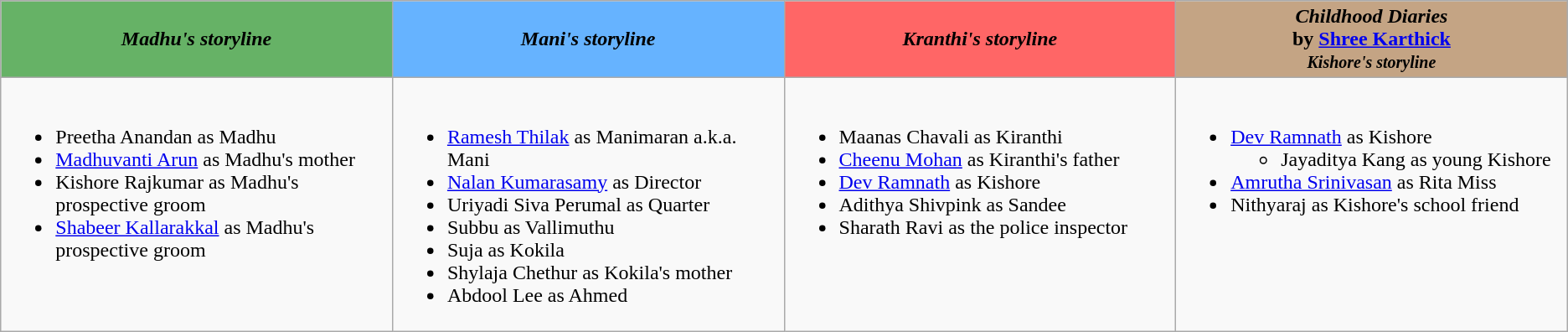<table class=wikitable>
<tr>
<th style="background:#66B266; width:20%"><em>Madhu's storyline</em></th>
<th style="background:#66B3FF; width:20%"><em>Mani's storyline</em></th>
<th style="background:#FF6666; width:20%"><em>Kranthi's storyline</em></th>
<th style="background:#C4A484; width:20%"><em>Childhood Diaries</em><br> by <a href='#'>Shree Karthick</a><br><small><em>Kishore's storyline</em></small></th>
</tr>
<tr>
<td valign="top"><br><ul><li>Preetha Anandan as Madhu</li><li><a href='#'>Madhuvanti Arun</a> as Madhu's mother</li><li>Kishore Rajkumar as Madhu's prospective groom</li><li><a href='#'>Shabeer Kallarakkal</a> as Madhu's prospective groom</li></ul></td>
<td valign="top"><br><ul><li><a href='#'>Ramesh Thilak</a> as Manimaran a.k.a. Mani</li><li><a href='#'>Nalan Kumarasamy</a> as Director</li><li>Uriyadi Siva Perumal as Quarter</li><li>Subbu as Vallimuthu</li><li>Suja as Kokila</li><li>Shylaja Chethur as Kokila's mother</li><li>Abdool Lee as Ahmed</li></ul></td>
<td valign="top"><br><ul><li>Maanas Chavali as Kiranthi</li><li><a href='#'>Cheenu Mohan</a> as Kiranthi's father</li><li><a href='#'>Dev Ramnath</a> as Kishore</li><li>Adithya Shivpink as Sandee</li><li>Sharath Ravi as the police inspector</li></ul></td>
<td valign="top"><br><ul><li><a href='#'>Dev Ramnath</a> as Kishore<ul><li>Jayaditya Kang as young Kishore</li></ul></li><li><a href='#'>Amrutha Srinivasan</a> as Rita Miss</li><li>Nithyaraj as Kishore's school friend</li></ul></td>
</tr>
</table>
